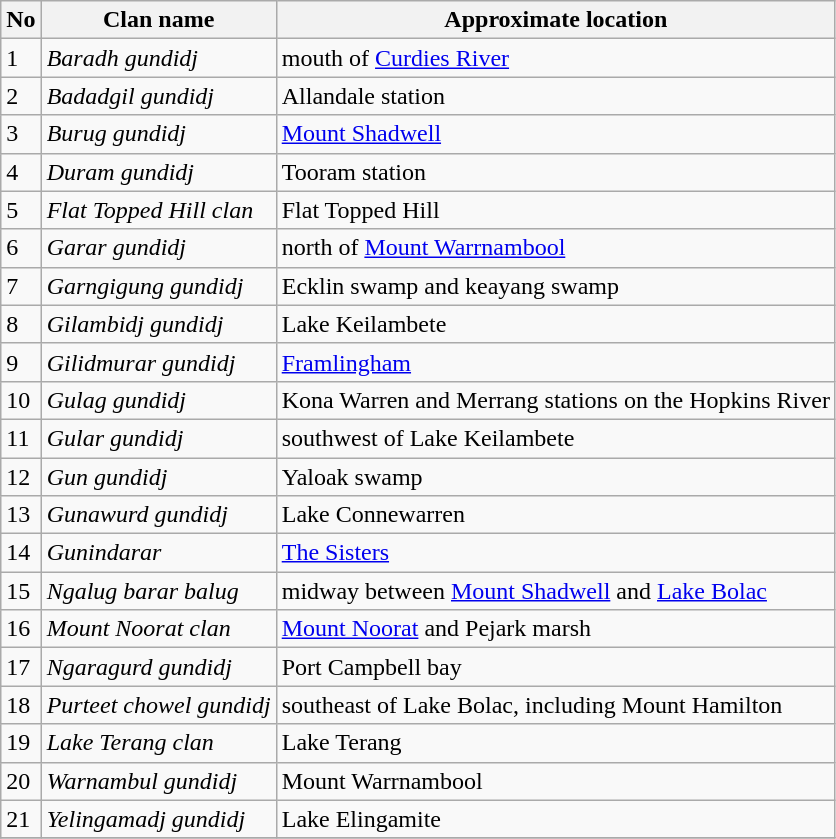<table class="wikitable">
<tr>
<th>No</th>
<th>Clan name</th>
<th>Approximate location</th>
</tr>
<tr>
<td>1</td>
<td><em>Baradh gundidj</em></td>
<td>mouth of <a href='#'>Curdies River</a></td>
</tr>
<tr>
<td>2</td>
<td><em>Badadgil gundidj</em></td>
<td>Allandale station</td>
</tr>
<tr>
<td>3</td>
<td><em>Burug gundidj</em></td>
<td><a href='#'>Mount Shadwell</a></td>
</tr>
<tr>
<td>4</td>
<td><em>Duram gundidj</em></td>
<td>Tooram station</td>
</tr>
<tr>
<td>5</td>
<td><em>Flat Topped Hill clan</em></td>
<td>Flat Topped Hill</td>
</tr>
<tr>
<td>6</td>
<td><em>Garar gundidj</em></td>
<td>north of <a href='#'>Mount Warrnambool</a></td>
</tr>
<tr>
<td>7</td>
<td><em>Garngigung gundidj</em></td>
<td>Ecklin swamp and keayang swamp</td>
</tr>
<tr>
<td>8</td>
<td><em>Gilambidj gundidj</em></td>
<td>Lake Keilambete</td>
</tr>
<tr>
<td>9</td>
<td><em>Gilidmurar gundidj</em></td>
<td><a href='#'>Framlingham</a></td>
</tr>
<tr>
<td>10</td>
<td><em>Gulag gundidj</em></td>
<td>Kona Warren and Merrang stations on the Hopkins River</td>
</tr>
<tr>
<td>11</td>
<td><em>Gular gundidj</em></td>
<td>southwest of Lake Keilambete</td>
</tr>
<tr>
<td>12</td>
<td><em>Gun gundidj</em></td>
<td>Yaloak swamp</td>
</tr>
<tr>
<td>13</td>
<td><em>Gunawurd gundidj</em></td>
<td>Lake Connewarren</td>
</tr>
<tr>
<td>14</td>
<td><em>Gunindarar</em></td>
<td><a href='#'>The Sisters</a></td>
</tr>
<tr>
<td>15</td>
<td><em>Ngalug barar balug</em></td>
<td>midway between <a href='#'>Mount Shadwell</a> and <a href='#'>Lake Bolac</a></td>
</tr>
<tr>
<td>16</td>
<td><em>Mount Noorat clan</em></td>
<td><a href='#'>Mount Noorat</a> and Pejark marsh</td>
</tr>
<tr>
<td>17</td>
<td><em>Ngaragurd gundidj</em></td>
<td>Port Campbell bay</td>
</tr>
<tr>
<td>18</td>
<td><em>Purteet chowel gundidj</em></td>
<td>southeast of Lake Bolac, including Mount Hamilton</td>
</tr>
<tr>
<td>19</td>
<td><em>Lake Terang clan</em></td>
<td>Lake Terang</td>
</tr>
<tr>
<td>20</td>
<td><em>Warnambul gundidj</em></td>
<td>Mount Warrnambool</td>
</tr>
<tr>
<td>21</td>
<td><em>Yelingamadj gundidj</em></td>
<td>Lake Elingamite</td>
</tr>
<tr>
</tr>
</table>
